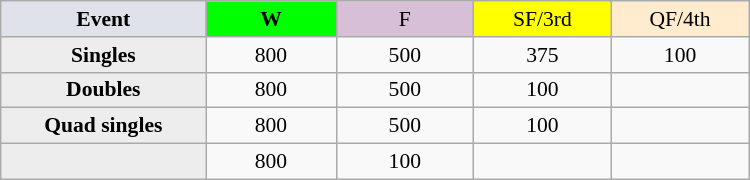<table class=wikitable style="font-size:90%; text-align:center">
<tr>
<th style="width:130px; background:#dfe2e9;">Event</th>
<th style="width:80px; background:lime;">W</th>
<td style="width:85px; background:thistle;">F</td>
<td style="width:85px; background:#ff0;">SF/3rd</td>
<td style="width:85px; background:#ffebcd;">QF/4th</td>
</tr>
<tr>
<th style="background:#ededed;">Singles</th>
<td>800</td>
<td>500</td>
<td>375</td>
<td>100</td>
</tr>
<tr>
<th style="background:#ededed;">Doubles</th>
<td>800</td>
<td>500</td>
<td>100</td>
<td></td>
</tr>
<tr>
<th style="background:#ededed;">Quad singles</th>
<td>800</td>
<td>500</td>
<td>100</td>
<td></td>
</tr>
<tr>
<th style="background:#ededed;"></th>
<td>800</td>
<td>100</td>
<td></td>
<td></td>
</tr>
</table>
